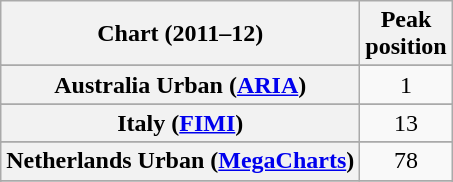<table class="wikitable sortable plainrowheaders">
<tr>
<th scope="col">Chart (2011–12)</th>
<th scope="col">Peak<br>position</th>
</tr>
<tr>
</tr>
<tr>
<th scope="row">Australia Urban (<a href='#'>ARIA</a>)</th>
<td style="text-align:center;">1</td>
</tr>
<tr>
</tr>
<tr>
</tr>
<tr>
</tr>
<tr>
</tr>
<tr>
</tr>
<tr>
</tr>
<tr>
</tr>
<tr>
</tr>
<tr>
</tr>
<tr>
</tr>
<tr>
<th scope="row">Italy (<a href='#'>FIMI</a>)</th>
<td style="text-align:center;">13</td>
</tr>
<tr>
</tr>
<tr>
</tr>
<tr>
</tr>
<tr>
<th scope="row">Netherlands Urban (<a href='#'>MegaCharts</a>)</th>
<td style="text-align:center;">78</td>
</tr>
<tr>
</tr>
<tr>
</tr>
<tr>
</tr>
<tr>
</tr>
<tr>
</tr>
<tr>
</tr>
<tr>
</tr>
<tr>
</tr>
<tr>
</tr>
<tr>
</tr>
<tr>
</tr>
<tr>
</tr>
<tr>
</tr>
</table>
